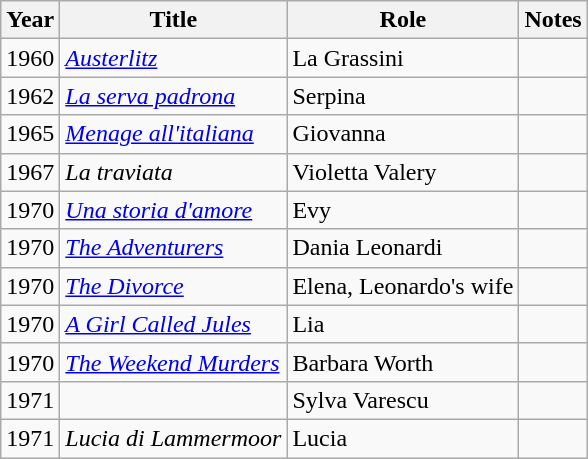<table class="wikitable">
<tr>
<th>Year</th>
<th>Title</th>
<th>Role</th>
<th>Notes</th>
</tr>
<tr>
<td>1960</td>
<td><em><a href='#'>Austerlitz</a></em></td>
<td>La Grassini</td>
<td></td>
</tr>
<tr>
<td>1962</td>
<td><em><a href='#'>La serva padrona</a></em></td>
<td>Serpina</td>
<td></td>
</tr>
<tr>
<td>1965</td>
<td><em><a href='#'>Menage all'italiana</a></em></td>
<td>Giovanna</td>
<td></td>
</tr>
<tr>
<td>1967</td>
<td><em>La traviata</em></td>
<td>Violetta Valery</td>
<td></td>
</tr>
<tr>
<td>1970</td>
<td><em><a href='#'>Una storia d'amore</a></em></td>
<td>Evy</td>
<td></td>
</tr>
<tr>
<td>1970</td>
<td><em><a href='#'>The Adventurers</a></em></td>
<td>Dania Leonardi</td>
<td></td>
</tr>
<tr>
<td>1970</td>
<td><em><a href='#'>The Divorce</a></em></td>
<td>Elena, Leonardo's wife</td>
<td></td>
</tr>
<tr>
<td>1970</td>
<td><em><a href='#'>A Girl Called Jules</a></em></td>
<td>Lia</td>
<td></td>
</tr>
<tr>
<td>1970</td>
<td><em><a href='#'>The Weekend Murders</a></em></td>
<td>Barbara Worth</td>
<td></td>
</tr>
<tr>
<td>1971</td>
<td><em></em></td>
<td>Sylva Varescu</td>
<td></td>
</tr>
<tr>
<td>1971</td>
<td><em>Lucia di Lammermoor</em></td>
<td>Lucia</td>
<td></td>
</tr>
</table>
